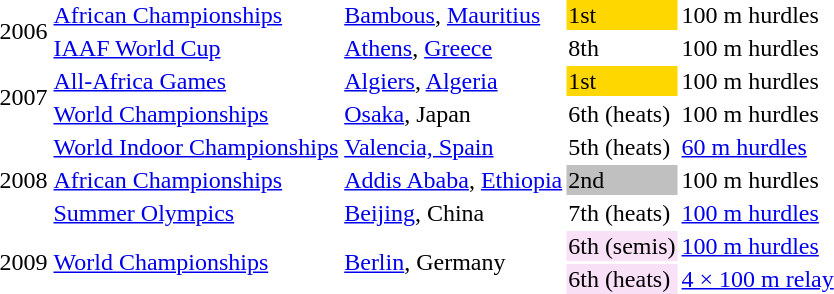<table>
<tr>
<td rowspan="2">2006</td>
<td><a href='#'>African Championships</a></td>
<td><a href='#'>Bambous</a>, <a href='#'>Mauritius</a></td>
<td style="background:gold">1st</td>
<td>100 m hurdles</td>
</tr>
<tr>
<td><a href='#'>IAAF World Cup</a></td>
<td><a href='#'>Athens</a>, <a href='#'>Greece</a></td>
<td>8th</td>
<td>100 m hurdles</td>
</tr>
<tr>
<td rowspan="2">2007</td>
<td><a href='#'>All-Africa Games</a></td>
<td><a href='#'>Algiers</a>, <a href='#'>Algeria</a></td>
<td style="background:gold">1st</td>
<td>100 m hurdles</td>
</tr>
<tr>
<td><a href='#'>World Championships</a></td>
<td><a href='#'>Osaka</a>, Japan</td>
<td>6th (heats)</td>
<td>100 m hurdles</td>
</tr>
<tr>
<td rowspan="3">2008</td>
<td><a href='#'>World Indoor Championships</a></td>
<td><a href='#'>Valencia, Spain</a></td>
<td>5th (heats)</td>
<td><a href='#'>60 m hurdles</a></td>
</tr>
<tr>
<td><a href='#'>African Championships</a></td>
<td><a href='#'>Addis Ababa</a>, <a href='#'>Ethiopia</a></td>
<td style="background:silver">2nd</td>
<td>100 m hurdles</td>
</tr>
<tr>
<td><a href='#'>Summer Olympics</a></td>
<td><a href='#'>Beijing</a>, China</td>
<td>7th (heats)</td>
<td><a href='#'>100 m hurdles</a></td>
</tr>
<tr>
<td rowspan="2">2009</td>
<td rowspan="2"><a href='#'>World Championships</a></td>
<td rowspan="2"><a href='#'>Berlin</a>, Germany</td>
<td style="background:#F8E0F7">6th (semis)</td>
<td><a href='#'>100 m hurdles</a></td>
</tr>
<tr>
<td style="background:#F8E0F7">6th (heats)</td>
<td><a href='#'>4 × 100 m relay</a></td>
</tr>
</table>
